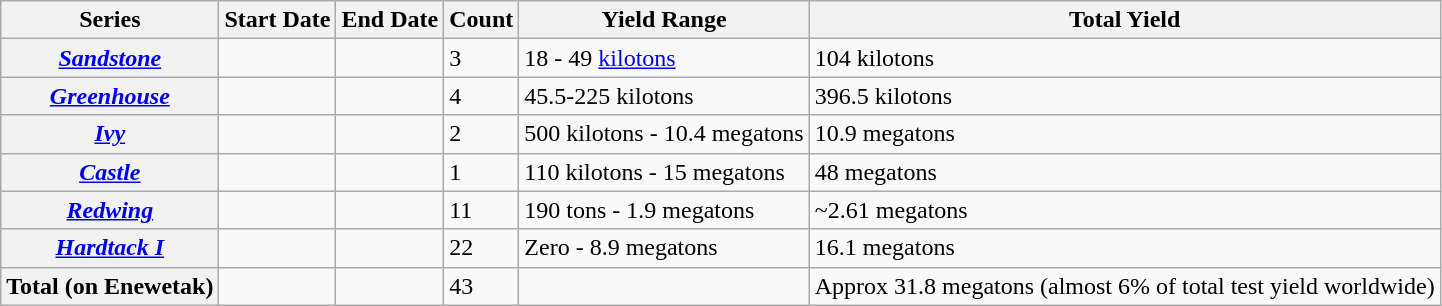<table class="wikitable sortable">
<tr>
<th>Series</th>
<th>Start Date</th>
<th>End Date</th>
<th>Count</th>
<th>Yield Range</th>
<th>Total Yield</th>
</tr>
<tr>
<th><em><a href='#'>Sandstone</a></em></th>
<td></td>
<td></td>
<td>3</td>
<td>18 - 49 <a href='#'>kilotons</a></td>
<td>104 kilotons</td>
</tr>
<tr>
<th><em><a href='#'>Greenhouse</a></em></th>
<td></td>
<td></td>
<td>4</td>
<td>45.5-225 kilotons</td>
<td>396.5 kilotons</td>
</tr>
<tr>
<th><em><a href='#'>Ivy</a></em></th>
<td></td>
<td></td>
<td>2</td>
<td>500 kilotons - 10.4 megatons</td>
<td>10.9 megatons</td>
</tr>
<tr>
<th><em><a href='#'>Castle</a></em></th>
<td></td>
<td></td>
<td>1</td>
<td>110 kilotons - 15 megatons</td>
<td>48 megatons</td>
</tr>
<tr>
<th><em><a href='#'>Redwing</a></em></th>
<td></td>
<td></td>
<td>11</td>
<td>190 tons - 1.9 megatons</td>
<td>~2.61 megatons</td>
</tr>
<tr>
<th><em><a href='#'>Hardtack I</a></em></th>
<td></td>
<td></td>
<td>22</td>
<td>Zero - 8.9 megatons</td>
<td>16.1 megatons</td>
</tr>
<tr>
<th>Total (on Enewetak)</th>
<td> </td>
<td> </td>
<td>43</td>
<td> </td>
<td>Approx 31.8 megatons (almost 6% of total test yield worldwide)</td>
</tr>
</table>
